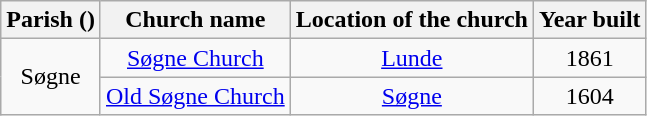<table class="wikitable" style="text-align:center">
<tr>
<th>Parish ()</th>
<th>Church name</th>
<th>Location of the church</th>
<th>Year built</th>
</tr>
<tr>
<td rowspan="2">Søgne</td>
<td><a href='#'>Søgne Church</a></td>
<td><a href='#'>Lunde</a></td>
<td>1861</td>
</tr>
<tr>
<td><a href='#'>Old Søgne Church</a></td>
<td><a href='#'>Søgne</a></td>
<td>1604</td>
</tr>
</table>
